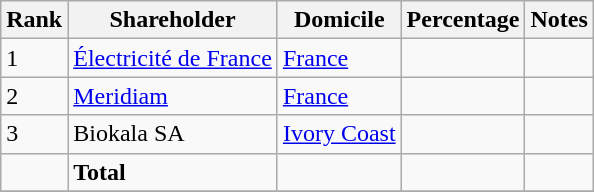<table class="wikitable sortable" style="margin: 0.5em auto">
<tr>
<th>Rank</th>
<th>Shareholder</th>
<th>Domicile</th>
<th>Percentage</th>
<th>Notes</th>
</tr>
<tr>
<td>1</td>
<td><a href='#'>Électricité de France</a></td>
<td><a href='#'>France</a></td>
<td></td>
<td></td>
</tr>
<tr>
<td>2</td>
<td><a href='#'>Meridiam</a></td>
<td><a href='#'>France</a></td>
<td></td>
<td></td>
</tr>
<tr>
<td>3</td>
<td>Biokala SA</td>
<td><a href='#'>Ivory Coast</a></td>
<td></td>
<td></td>
</tr>
<tr>
<td></td>
<td><strong>Total</strong></td>
<td></td>
<td><strong></strong></td>
<td></td>
</tr>
<tr>
</tr>
</table>
